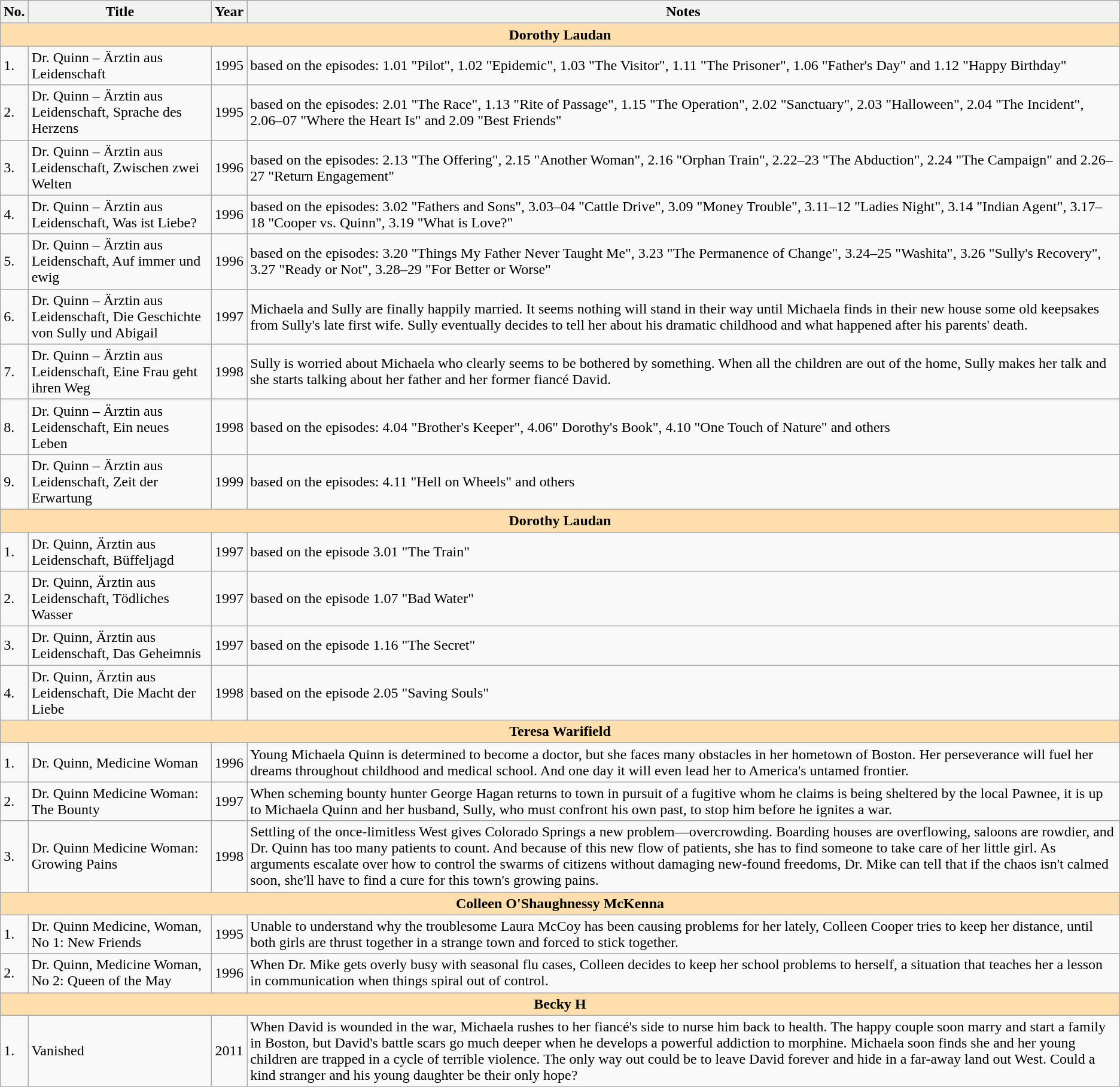<table class="wikitable" style="text-align:center">
<tr>
<th>No.</th>
<th>Title</th>
<th>Year</th>
<th>Notes</th>
</tr>
<tr>
<th style="background-color: #ffdead; " colspan=4 align=center>Dorothy Laudan</th>
</tr>
<tr>
<td align=left>1.</td>
<td align=left>Dr. Quinn – Ärztin aus Leidenschaft</td>
<td>1995</td>
<td align=left>based on the episodes: 1.01 "Pilot", 1.02 "Epidemic", 1.03 "The Visitor", 1.11 "The Prisoner", 1.06 "Father's Day" and 1.12 "Happy Birthday"</td>
</tr>
<tr>
<td align=left>2.</td>
<td align=left>Dr. Quinn – Ärztin aus Leidenschaft, Sprache des Herzens</td>
<td>1995</td>
<td align=left>based on the episodes: 2.01 "The Race", 1.13 "Rite of Passage", 1.15 "The Operation", 2.02 "Sanctuary", 2.03 "Halloween", 2.04 "The Incident", 2.06–07 "Where the Heart Is" and 2.09 "Best Friends"</td>
</tr>
<tr>
<td align=left>3.</td>
<td align=left>Dr. Quinn – Ärztin aus Leidenschaft, Zwischen zwei Welten</td>
<td>1996</td>
<td align=left>based on the episodes: 2.13 "The Offering", 2.15 "Another Woman", 2.16 "Orphan Train", 2.22–23 "The Abduction", 2.24 "The Campaign" and 2.26–27 "Return Engagement"</td>
</tr>
<tr>
<td align=left>4.</td>
<td align=left>Dr. Quinn – Ärztin aus Leidenschaft, Was ist Liebe?</td>
<td>1996</td>
<td align=left>based on the episodes: 3.02 "Fathers and Sons", 3.03–04 "Cattle Drive", 3.09 "Money Trouble", 3.11–12 "Ladies Night", 3.14 "Indian Agent", 3.17–18 "Cooper vs. Quinn", 3.19 "What is Love?"</td>
</tr>
<tr>
<td align=left>5.</td>
<td align=left>Dr. Quinn – Ärztin aus Leidenschaft, Auf immer und ewig</td>
<td>1996</td>
<td align=left>based on the episodes: 3.20 "Things My Father Never Taught Me", 3.23 "The Permanence of Change", 3.24–25 "Washita", 3.26 "Sully's Recovery", 3.27 "Ready or Not", 3.28–29 "For Better or Worse"</td>
</tr>
<tr>
<td align=left>6.</td>
<td align=left>Dr. Quinn – Ärztin aus Leidenschaft, Die Geschichte von Sully und Abigail</td>
<td>1997</td>
<td align=left>Michaela and Sully are finally happily married. It seems nothing will stand in their way until Michaela finds in their new house some old keepsakes from Sully's late first wife. Sully eventually decides to tell her about his dramatic childhood and what happened after his parents' death.</td>
</tr>
<tr>
<td align=left>7.</td>
<td align=left>Dr. Quinn – Ärztin aus Leidenschaft, Eine Frau geht ihren Weg</td>
<td>1998</td>
<td align=left>Sully is worried about Michaela who clearly seems to be bothered by something. When all the children are out of the home, Sully makes her talk and she starts talking about her father and her former fiancé David.</td>
</tr>
<tr>
<td align=left>8.</td>
<td align=left>Dr. Quinn – Ärztin aus Leidenschaft, Ein neues Leben</td>
<td>1998</td>
<td align=left>based on the episodes: 4.04 "Brother's Keeper", 4.06" Dorothy's Book", 4.10 "One Touch of Nature" and others</td>
</tr>
<tr>
<td align=left>9.</td>
<td align=left>Dr. Quinn – Ärztin aus Leidenschaft, Zeit der Erwartung</td>
<td>1999</td>
<td align=left>based on the episodes: 4.11 "Hell on Wheels" and others</td>
</tr>
<tr>
<th style="background-color: #ffdead; " colspan=4 align=center>Dorothy Laudan</th>
</tr>
<tr>
<td align=left>1.</td>
<td align=left>Dr. Quinn, Ärztin aus Leidenschaft, Büffeljagd</td>
<td>1997</td>
<td align=left>based on the episode 3.01 "The Train"</td>
</tr>
<tr>
<td align=left>2.</td>
<td align=left>Dr. Quinn, Ärztin aus Leidenschaft, Tödliches Wasser</td>
<td>1997</td>
<td align=left>based on the episode 1.07 "Bad Water"</td>
</tr>
<tr>
<td align=left>3.</td>
<td align=left>Dr. Quinn, Ärztin aus Leidenschaft, Das Geheimnis</td>
<td>1997</td>
<td align=left>based on the episode 1.16 "The Secret"</td>
</tr>
<tr>
<td align=left>4.</td>
<td align=left>Dr. Quinn, Ärztin aus Leidenschaft, Die Macht der Liebe</td>
<td>1998</td>
<td align=left>based on the episode 2.05 "Saving Souls"</td>
</tr>
<tr>
<th style="background-color: #ffdead; " colspan=4 align=center>Teresa Warifield</th>
</tr>
<tr>
<td align=left>1.</td>
<td align=left>Dr. Quinn, Medicine Woman</td>
<td>1996</td>
<td align=left>Young Michaela Quinn is determined to become a doctor, but she faces many obstacles in her hometown of Boston. Her perseverance will fuel her dreams throughout childhood and medical school. And one day it will even lead her to America's untamed frontier.</td>
</tr>
<tr>
<td align=left>2.</td>
<td align=left>Dr. Quinn Medicine Woman: The Bounty</td>
<td>1997</td>
<td align=left>When scheming bounty hunter George Hagan returns to town in pursuit of a fugitive whom he claims is being sheltered by the local Pawnee, it is up to Michaela Quinn and her husband, Sully, who must confront his own past, to stop him before he ignites a war.</td>
</tr>
<tr>
<td align=left>3.</td>
<td align=left>Dr. Quinn Medicine Woman: Growing Pains</td>
<td>1998</td>
<td align=left>Settling of the once-limitless West gives Colorado Springs a new problem—overcrowding. Boarding houses are overflowing, saloons are rowdier, and Dr. Quinn has too many patients to count. And because of this new flow of patients, she has to find someone to take care of her little girl. As arguments escalate over how to control the swarms of citizens without damaging new-found freedoms, Dr. Mike can tell that if the chaos isn't calmed soon, she'll have to find a cure for this town's growing pains.</td>
</tr>
<tr>
<th style="background-color: #ffdead; " colspan=4 align=center>Colleen O'Shaughnessy McKenna</th>
</tr>
<tr>
<td align=left>1.</td>
<td align=left>Dr. Quinn Medicine, Woman, No 1: New Friends</td>
<td>1995</td>
<td align=left>Unable to understand why the troublesome Laura McCoy has been causing problems for her lately, Colleen Cooper tries to keep her distance, until both girls are thrust together in a strange town and forced to stick together.</td>
</tr>
<tr>
<td align=left>2.</td>
<td align=left>Dr. Quinn, Medicine Woman, No 2: Queen of the May</td>
<td>1996</td>
<td align=left>When Dr. Mike gets overly busy with seasonal flu cases, Colleen decides to keep her school problems to herself, a situation that teaches her a lesson in communication when things spiral out of control.</td>
</tr>
<tr>
<th style="background-color: #ffdead; " colspan=4 align=center>Becky H</th>
</tr>
<tr>
<td align=left>1.</td>
<td align=left>Vanished</td>
<td>2011</td>
<td align=left>When David is wounded in the war, Michaela rushes to her fiancé's side to nurse him back to health. The happy couple soon marry and start a family in Boston, but David's battle scars go much deeper when he develops a powerful addiction to morphine. Michaela soon finds she and her young children are trapped in a cycle of terrible violence. The only way out could be to leave David forever and hide in a far-away land out West. Could a kind stranger and his young daughter be their only hope?</td>
</tr>
</table>
